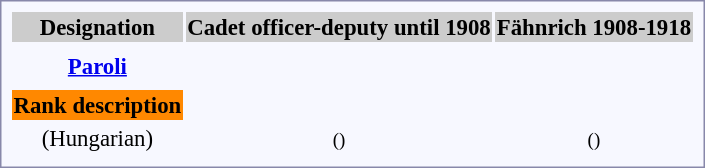<table style="border:1px solid #8888aa; background-color:#f7f8ff; padding:5px; font-size:95%; margin: 0px 12px 12px 0px;">
<tr bgcolor="#CCCCCC">
<th>Designation</th>
<th colspan=2>Cadet officer-deputy until 1908</th>
<th colspan=2>Fähnrich 1908-1918</th>
</tr>
<tr align="center">
<th></th>
<th rowspan=3></th>
<th rowspan=3></th>
<th rowspan=3></th>
<th rowspan=3></th>
</tr>
<tr align="center">
<th rowspan=1><a href='#'>Paroli</a></th>
</tr>
<tr align="center">
<th></th>
</tr>
<tr align="center">
<th style="background:#ff8800; color:black;">Rank description</th>
<td colspan=2></td>
<td colspan=2></td>
</tr>
<tr align="center">
<td>(Hungarian)</td>
<td colspan=2><small>()</small></td>
<td colspan=2><small>()</small></td>
</tr>
<tr align="center">
</tr>
</table>
